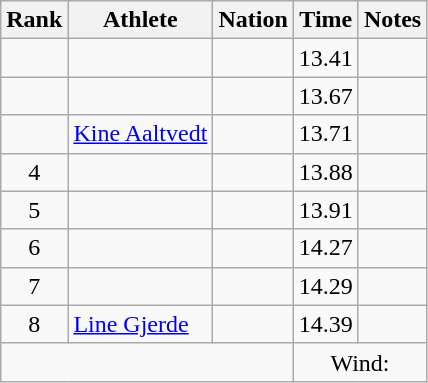<table class="wikitable sortable" style="text-align:center;">
<tr>
<th scope="col" style="width: 10px;">Rank</th>
<th scope="col">Athlete</th>
<th scope="col">Nation</th>
<th scope="col">Time</th>
<th scope="col">Notes</th>
</tr>
<tr>
<td></td>
<td align=left></td>
<td align=left></td>
<td>13.41</td>
<td></td>
</tr>
<tr>
<td></td>
<td align=left></td>
<td align=left></td>
<td>13.67</td>
<td></td>
</tr>
<tr>
<td></td>
<td align=left><a href='#'>Kine Aaltvedt</a></td>
<td align=left></td>
<td>13.71</td>
<td></td>
</tr>
<tr>
<td>4</td>
<td align=left></td>
<td align=left></td>
<td>13.88</td>
<td></td>
</tr>
<tr>
<td>5</td>
<td align=left></td>
<td align=left></td>
<td>13.91</td>
<td></td>
</tr>
<tr>
<td>6</td>
<td align=left></td>
<td align=left></td>
<td>14.27</td>
<td></td>
</tr>
<tr>
<td>7</td>
<td align=left></td>
<td align=left></td>
<td>14.29</td>
<td></td>
</tr>
<tr>
<td>8</td>
<td align=left><a href='#'>Line Gjerde</a></td>
<td align=left></td>
<td>14.39</td>
<td></td>
</tr>
<tr class="sortbottom">
<td colspan="3"></td>
<td colspan="2">Wind: </td>
</tr>
</table>
